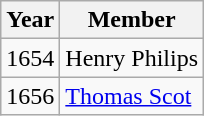<table class="wikitable">
<tr>
<th>Year</th>
<th>Member</th>
</tr>
<tr>
<td>1654</td>
<td>Henry Philips</td>
</tr>
<tr>
<td>1656</td>
<td><a href='#'>Thomas Scot</a></td>
</tr>
</table>
